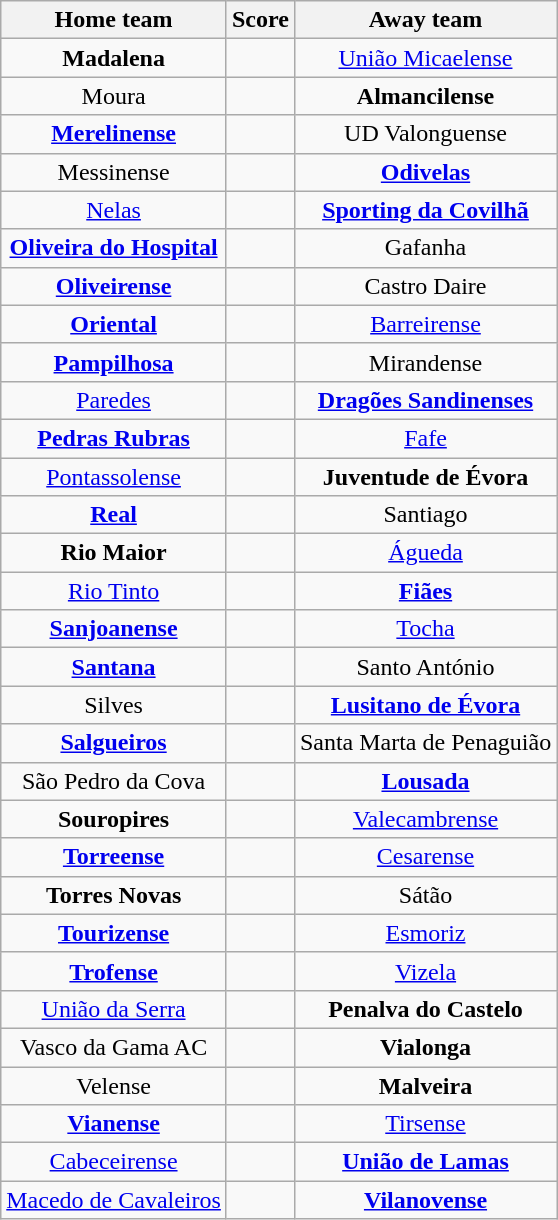<table class="wikitable" style="text-align: center">
<tr>
<th>Home team</th>
<th>Score</th>
<th>Away team</th>
</tr>
<tr>
<td><strong>Madalena</strong> </td>
<td></td>
<td><a href='#'>União Micaelense</a> </td>
</tr>
<tr>
<td>Moura </td>
<td></td>
<td><strong>Almancilense</strong> </td>
</tr>
<tr>
<td><strong><a href='#'>Merelinense</a></strong> </td>
<td></td>
<td>UD Valonguense </td>
</tr>
<tr>
<td>Messinense </td>
<td></td>
<td><strong><a href='#'>Odivelas</a></strong> </td>
</tr>
<tr>
<td><a href='#'>Nelas</a> </td>
<td></td>
<td><strong><a href='#'>Sporting da Covilhã</a></strong> </td>
</tr>
<tr>
<td><strong><a href='#'>Oliveira do Hospital</a></strong> </td>
<td></td>
<td>Gafanha </td>
</tr>
<tr>
<td><strong><a href='#'>Oliveirense</a></strong> </td>
<td></td>
<td>Castro Daire </td>
</tr>
<tr>
<td><strong><a href='#'>Oriental</a></strong> </td>
<td></td>
<td><a href='#'>Barreirense</a> </td>
</tr>
<tr>
<td><strong><a href='#'>Pampilhosa</a></strong> </td>
<td></td>
<td>Mirandense </td>
</tr>
<tr>
<td><a href='#'>Paredes</a> </td>
<td></td>
<td><strong><a href='#'>Dragões Sandinenses</a></strong> </td>
</tr>
<tr>
<td><strong><a href='#'>Pedras Rubras</a></strong> </td>
<td></td>
<td><a href='#'>Fafe</a> </td>
</tr>
<tr>
<td><a href='#'>Pontassolense</a> </td>
<td></td>
<td><strong>Juventude de Évora</strong> </td>
</tr>
<tr>
<td><strong><a href='#'>Real</a></strong> </td>
<td></td>
<td>Santiago </td>
</tr>
<tr>
<td><strong>Rio Maior</strong> </td>
<td></td>
<td><a href='#'>Águeda</a> </td>
</tr>
<tr>
<td><a href='#'>Rio Tinto</a> </td>
<td></td>
<td><strong><a href='#'>Fiães</a></strong> </td>
</tr>
<tr>
<td><strong><a href='#'>Sanjoanense</a></strong> </td>
<td></td>
<td><a href='#'>Tocha</a> </td>
</tr>
<tr>
<td><strong><a href='#'>Santana</a></strong> </td>
<td></td>
<td>Santo António </td>
</tr>
<tr>
<td>Silves </td>
<td></td>
<td><strong><a href='#'>Lusitano de Évora</a></strong> </td>
</tr>
<tr>
<td><strong><a href='#'>Salgueiros</a></strong> </td>
<td></td>
<td>Santa Marta de Penaguião </td>
</tr>
<tr>
<td>São Pedro da Cova </td>
<td></td>
<td><strong><a href='#'>Lousada</a></strong> </td>
</tr>
<tr>
<td><strong>Souropires</strong> </td>
<td></td>
<td><a href='#'>Valecambrense</a> </td>
</tr>
<tr>
<td><strong><a href='#'>Torreense</a></strong> </td>
<td></td>
<td><a href='#'>Cesarense</a> </td>
</tr>
<tr>
<td><strong>Torres Novas</strong> </td>
<td></td>
<td>Sátão </td>
</tr>
<tr>
<td><strong><a href='#'>Tourizense</a></strong> </td>
<td></td>
<td><a href='#'>Esmoriz</a> </td>
</tr>
<tr>
<td><strong><a href='#'>Trofense</a></strong> </td>
<td></td>
<td><a href='#'>Vizela</a> </td>
</tr>
<tr>
<td><a href='#'>União da Serra</a> </td>
<td></td>
<td><strong>Penalva do Castelo</strong> </td>
</tr>
<tr>
<td>Vasco da Gama AC </td>
<td></td>
<td><strong>Vialonga</strong> </td>
</tr>
<tr>
<td>Velense </td>
<td></td>
<td><strong>Malveira</strong> </td>
</tr>
<tr>
<td><strong><a href='#'>Vianense</a></strong> </td>
<td></td>
<td><a href='#'>Tirsense</a> </td>
</tr>
<tr>
<td><a href='#'>Cabeceirense</a> </td>
<td></td>
<td><strong><a href='#'>União de Lamas</a></strong> </td>
</tr>
<tr>
<td><a href='#'>Macedo de Cavaleiros</a> </td>
<td></td>
<td><strong><a href='#'>Vilanovense</a></strong> </td>
</tr>
</table>
